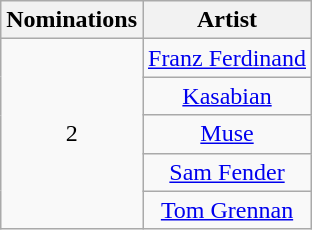<table class="wikitable" rowspan="2" style="text-align:center;">
<tr>
<th scope="col" style="width:55px;">Nominations</th>
<th scope="col" style="text-align:center;">Artist</th>
</tr>
<tr>
<td rowspan="5">2</td>
<td><a href='#'>Franz Ferdinand</a></td>
</tr>
<tr>
<td><a href='#'>Kasabian</a></td>
</tr>
<tr>
<td><a href='#'>Muse</a></td>
</tr>
<tr>
<td><a href='#'>Sam Fender</a></td>
</tr>
<tr>
<td><a href='#'>Tom Grennan</a></td>
</tr>
</table>
